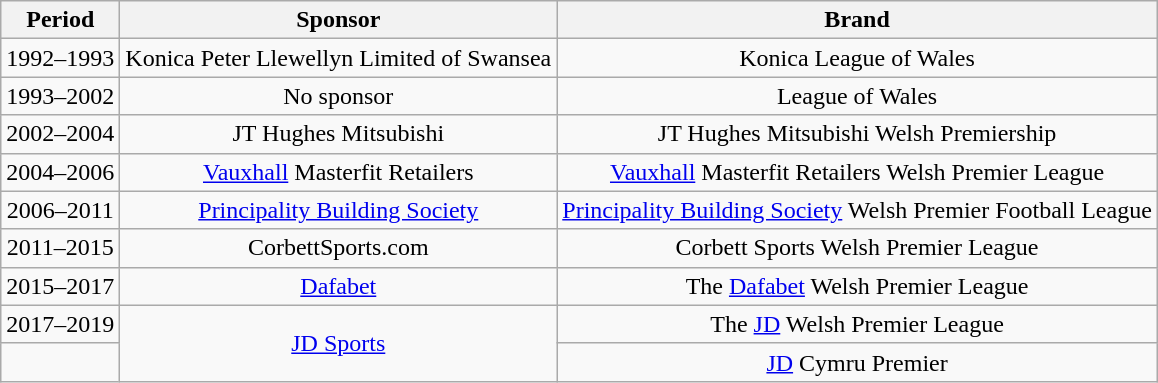<table class="wikitable" style="text-align:center;margin-left:1em;float:center">
<tr>
<th>Period</th>
<th>Sponsor</th>
<th>Brand</th>
</tr>
<tr>
<td>1992–1993</td>
<td>Konica Peter Llewellyn Limited of Swansea</td>
<td>Konica League of Wales</td>
</tr>
<tr>
<td>1993–2002</td>
<td>No sponsor</td>
<td>League of Wales</td>
</tr>
<tr>
<td>2002–2004</td>
<td>JT Hughes Mitsubishi</td>
<td>JT Hughes Mitsubishi Welsh Premiership</td>
</tr>
<tr>
<td>2004–2006</td>
<td><a href='#'>Vauxhall</a> Masterfit Retailers</td>
<td><a href='#'>Vauxhall</a> Masterfit Retailers Welsh Premier League</td>
</tr>
<tr>
<td>2006–2011</td>
<td><a href='#'>Principality Building Society</a></td>
<td><a href='#'>Principality Building Society</a> Welsh Premier Football League</td>
</tr>
<tr>
<td>2011–2015</td>
<td>CorbettSports.com</td>
<td>Corbett Sports Welsh Premier League</td>
</tr>
<tr>
<td>2015–2017</td>
<td><a href='#'>Dafabet</a></td>
<td>The <a href='#'>Dafabet</a> Welsh Premier League</td>
</tr>
<tr>
<td>2017–2019</td>
<td rowspan=2><a href='#'>JD Sports</a></td>
<td>The <a href='#'>JD</a> Welsh Premier League</td>
</tr>
<tr>
<td></td>
<td><a href='#'>JD</a> Cymru Premier</td>
</tr>
</table>
